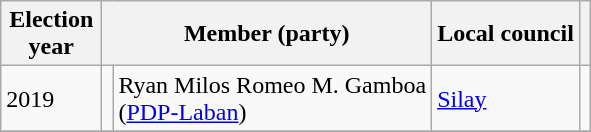<table class="wikitable">
<tr>
<th width="60px">Election<br>year</th>
<th colspan="2" width="140px">Member (party)</th>
<th !>Local council</th>
<th !></th>
</tr>
<tr>
<td>2019</td>
<td bgcolor=></td>
<td>Ryan Milos Romeo M. Gamboa<br>(<a href='#'>PDP-Laban</a>)</td>
<td><a href='#'>Silay</a></td>
<td></td>
</tr>
<tr>
</tr>
</table>
